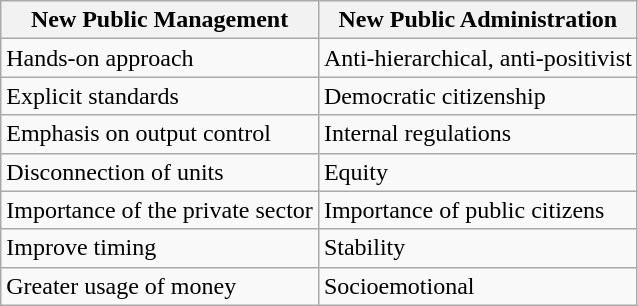<table class="wikitable">
<tr>
<th>New Public Management</th>
<th>New Public Administration</th>
</tr>
<tr>
<td>Hands-on approach</td>
<td>Anti-hierarchical, anti-positivist</td>
</tr>
<tr>
<td>Explicit standards</td>
<td>Democratic citizenship</td>
</tr>
<tr>
<td>Emphasis on output control</td>
<td>Internal regulations</td>
</tr>
<tr>
<td>Disconnection of units</td>
<td>Equity</td>
</tr>
<tr>
<td>Importance of the private sector</td>
<td>Importance of public citizens</td>
</tr>
<tr>
<td>Improve timing</td>
<td>Stability</td>
</tr>
<tr>
<td>Greater usage of money</td>
<td>Socioemotional</td>
</tr>
</table>
